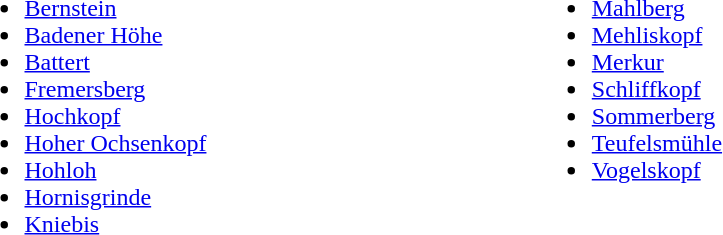<table width="60%" align="left"|>
<tr>
<td width="50%" valign="top"><br><ul><li><a href='#'>Bernstein</a></li><li><a href='#'>Badener Höhe</a></li><li><a href='#'>Battert</a></li><li><a href='#'>Fremersberg</a></li><li><a href='#'>Hochkopf</a></li><li><a href='#'>Hoher Ochsenkopf</a></li><li><a href='#'>Hohloh</a></li><li><a href='#'>Hornisgrinde</a></li><li><a href='#'>Kniebis</a></li></ul></td>
<td width="50%" valign="top"><br><ul><li><a href='#'>Mahlberg</a></li><li><a href='#'>Mehliskopf</a></li><li><a href='#'>Merkur</a></li><li><a href='#'>Schliffkopf</a></li><li><a href='#'>Sommerberg</a></li><li><a href='#'>Teufelsmühle</a></li><li><a href='#'>Vogelskopf</a></li></ul></td>
</tr>
</table>
